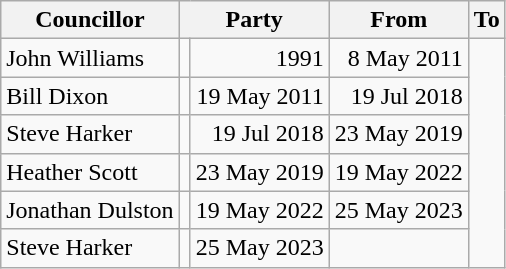<table class=wikitable>
<tr>
<th>Councillor</th>
<th colspan=2>Party</th>
<th>From</th>
<th>To</th>
</tr>
<tr>
<td>John Williams</td>
<td></td>
<td align=right>1991</td>
<td align=right>8 May 2011</td>
</tr>
<tr>
<td>Bill Dixon</td>
<td></td>
<td align=right>19 May 2011</td>
<td align=right>19 Jul 2018</td>
</tr>
<tr>
<td>Steve Harker</td>
<td></td>
<td align=right>19 Jul 2018</td>
<td align=right>23 May 2019</td>
</tr>
<tr>
<td>Heather Scott</td>
<td></td>
<td align=right>23 May 2019</td>
<td align=right>19 May 2022</td>
</tr>
<tr>
<td>Jonathan Dulston</td>
<td></td>
<td align=right>19 May 2022</td>
<td align=right>25 May 2023</td>
</tr>
<tr>
<td>Steve Harker</td>
<td></td>
<td align=right>25 May 2023</td>
<td align=right></td>
</tr>
</table>
